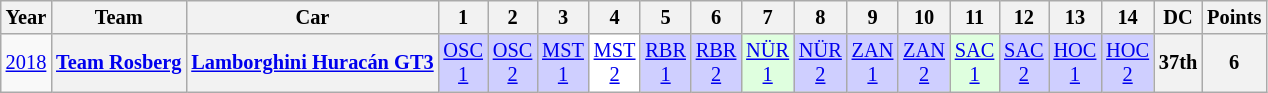<table class="wikitable" style="text-align:center; font-size:85%">
<tr>
<th>Year</th>
<th>Team</th>
<th>Car</th>
<th>1</th>
<th>2</th>
<th>3</th>
<th>4</th>
<th>5</th>
<th>6</th>
<th>7</th>
<th>8</th>
<th>9</th>
<th>10</th>
<th>11</th>
<th>12</th>
<th>13</th>
<th>14</th>
<th>DC</th>
<th>Points</th>
</tr>
<tr>
<td><a href='#'>2018</a></td>
<th nowrap><a href='#'>Team Rosberg</a></th>
<th nowrap><a href='#'>Lamborghini Huracán GT3</a></th>
<td bgcolor="#CFCFFF"><a href='#'>OSC<br>1</a><br></td>
<td bgcolor="#CFCFFF"><a href='#'>OSC<br>2</a><br></td>
<td bgcolor="#CFCFFF"><a href='#'>MST<br>1</a><br></td>
<td bgcolor="#FFFFFF"><a href='#'>MST<br>2</a><br></td>
<td bgcolor="#CFCFFF"><a href='#'>RBR<br>1</a><br></td>
<td bgcolor="#CFCFFF"><a href='#'>RBR<br>2</a><br></td>
<td bgcolor="#DFFFDF"><a href='#'>NÜR<br>1</a><br></td>
<td bgcolor="#CFCFFF"><a href='#'>NÜR<br>2</a><br></td>
<td bgcolor="#CFCFFF"><a href='#'>ZAN<br>1</a><br></td>
<td bgcolor="#CFCFFF"><a href='#'>ZAN<br>2</a><br></td>
<td bgcolor="#DFFFDF"><a href='#'>SAC<br>1</a><br></td>
<td bgcolor="#CFCFFF"><a href='#'>SAC<br>2</a><br></td>
<td bgcolor="#CFCFFF"><a href='#'>HOC<br>1</a><br></td>
<td bgcolor="#CFCFFF"><a href='#'>HOC<br>2</a><br></td>
<th>37th</th>
<th>6</th>
</tr>
</table>
